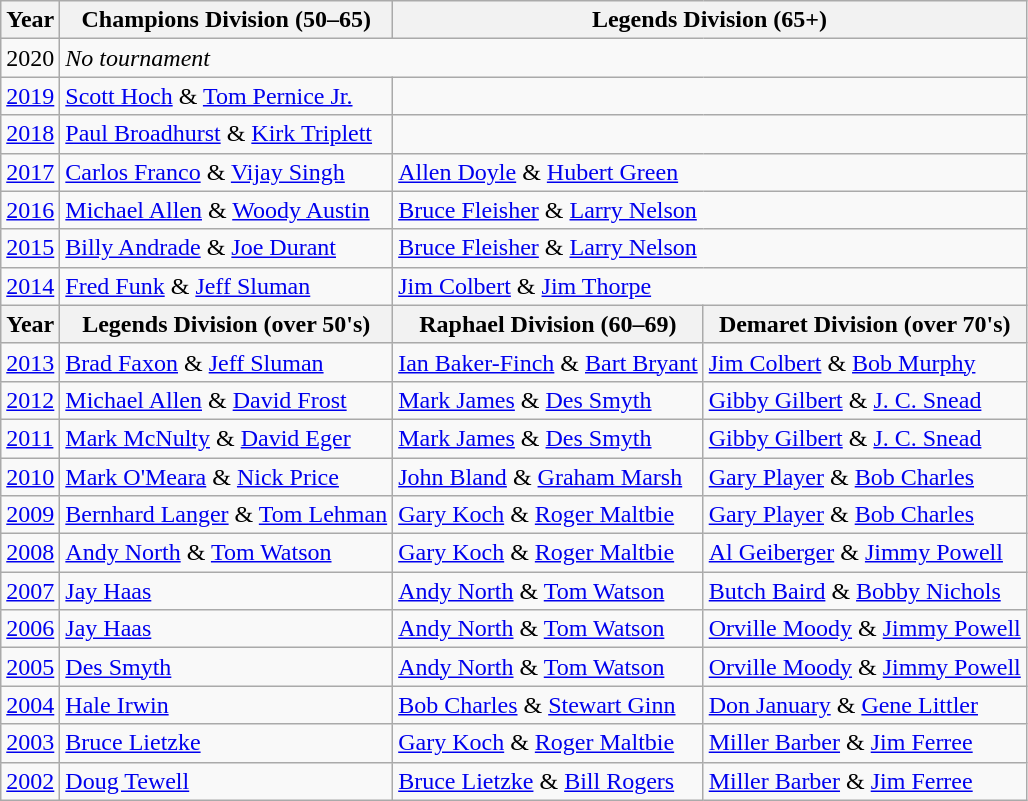<table class=wikitable>
<tr>
<th>Year</th>
<th>Champions Division (50–65)</th>
<th colspan=2>Legends Division (65+)</th>
</tr>
<tr>
<td>2020</td>
<td colspan=3><em>No tournament</em></td>
</tr>
<tr>
<td><a href='#'>2019</a></td>
<td><a href='#'>Scott Hoch</a> & <a href='#'>Tom Pernice Jr.</a></td>
<td colspan=2></td>
</tr>
<tr>
<td><a href='#'>2018</a></td>
<td><a href='#'>Paul Broadhurst</a> & <a href='#'>Kirk Triplett</a></td>
<td colspan=2></td>
</tr>
<tr>
<td><a href='#'>2017</a></td>
<td><a href='#'>Carlos Franco</a> & <a href='#'>Vijay Singh</a></td>
<td colspan=2><a href='#'>Allen Doyle</a> & <a href='#'>Hubert Green</a></td>
</tr>
<tr>
<td><a href='#'>2016</a></td>
<td><a href='#'>Michael Allen</a> & <a href='#'>Woody Austin</a></td>
<td colspan=2><a href='#'>Bruce Fleisher</a> & <a href='#'>Larry Nelson</a></td>
</tr>
<tr>
<td><a href='#'>2015</a></td>
<td><a href='#'>Billy Andrade</a> & <a href='#'>Joe Durant</a></td>
<td colspan=2><a href='#'>Bruce Fleisher</a> & <a href='#'>Larry Nelson</a></td>
</tr>
<tr>
<td><a href='#'>2014</a></td>
<td><a href='#'>Fred Funk</a> & <a href='#'>Jeff Sluman</a></td>
<td colspan=2><a href='#'>Jim Colbert</a> & <a href='#'>Jim Thorpe</a></td>
</tr>
<tr>
<th>Year</th>
<th>Legends Division (over 50's)</th>
<th>Raphael Division (60–69)</th>
<th>Demaret Division (over 70's)</th>
</tr>
<tr>
<td><a href='#'>2013</a></td>
<td><a href='#'>Brad Faxon</a> & <a href='#'>Jeff Sluman</a></td>
<td><a href='#'>Ian Baker-Finch</a> & <a href='#'>Bart Bryant</a></td>
<td><a href='#'>Jim Colbert</a> & <a href='#'>Bob Murphy</a></td>
</tr>
<tr>
<td><a href='#'>2012</a></td>
<td><a href='#'>Michael Allen</a> & <a href='#'>David Frost</a></td>
<td><a href='#'>Mark James</a> & <a href='#'>Des Smyth</a></td>
<td><a href='#'>Gibby Gilbert</a> & <a href='#'>J. C. Snead</a></td>
</tr>
<tr>
<td><a href='#'>2011</a></td>
<td><a href='#'>Mark McNulty</a> & <a href='#'>David Eger</a></td>
<td><a href='#'>Mark James</a> & <a href='#'>Des Smyth</a></td>
<td><a href='#'>Gibby Gilbert</a> & <a href='#'>J. C. Snead</a></td>
</tr>
<tr>
<td><a href='#'>2010</a></td>
<td><a href='#'>Mark O'Meara</a> & <a href='#'>Nick Price</a></td>
<td><a href='#'>John Bland</a> & <a href='#'>Graham Marsh</a></td>
<td><a href='#'>Gary Player</a> & <a href='#'>Bob Charles</a></td>
</tr>
<tr>
<td><a href='#'>2009</a></td>
<td><a href='#'>Bernhard Langer</a> & <a href='#'>Tom Lehman</a></td>
<td><a href='#'>Gary Koch</a> & <a href='#'>Roger Maltbie</a></td>
<td><a href='#'>Gary Player</a> & <a href='#'>Bob Charles</a></td>
</tr>
<tr>
<td><a href='#'>2008</a></td>
<td><a href='#'>Andy North</a> & <a href='#'>Tom Watson</a></td>
<td><a href='#'>Gary Koch</a> & <a href='#'>Roger Maltbie</a></td>
<td><a href='#'>Al Geiberger</a> & <a href='#'>Jimmy Powell</a></td>
</tr>
<tr>
<td><a href='#'>2007</a></td>
<td><a href='#'>Jay Haas</a></td>
<td><a href='#'>Andy North</a> & <a href='#'>Tom Watson</a></td>
<td><a href='#'>Butch Baird</a> & <a href='#'>Bobby Nichols</a></td>
</tr>
<tr>
<td><a href='#'>2006</a></td>
<td><a href='#'>Jay Haas</a></td>
<td><a href='#'>Andy North</a> & <a href='#'>Tom Watson</a></td>
<td><a href='#'>Orville Moody</a> & <a href='#'>Jimmy Powell</a></td>
</tr>
<tr>
<td><a href='#'>2005</a></td>
<td><a href='#'>Des Smyth</a></td>
<td><a href='#'>Andy North</a> & <a href='#'>Tom Watson</a></td>
<td><a href='#'>Orville Moody</a> & <a href='#'>Jimmy Powell</a></td>
</tr>
<tr>
<td><a href='#'>2004</a></td>
<td><a href='#'>Hale Irwin</a></td>
<td><a href='#'>Bob Charles</a> & <a href='#'>Stewart Ginn</a></td>
<td><a href='#'>Don January</a> & <a href='#'>Gene Littler</a></td>
</tr>
<tr>
<td><a href='#'>2003</a></td>
<td><a href='#'>Bruce Lietzke</a></td>
<td><a href='#'>Gary Koch</a> & <a href='#'>Roger Maltbie</a></td>
<td><a href='#'>Miller Barber</a> & <a href='#'>Jim Ferree</a></td>
</tr>
<tr>
<td><a href='#'>2002</a></td>
<td><a href='#'>Doug Tewell</a></td>
<td><a href='#'>Bruce Lietzke</a> & <a href='#'>Bill Rogers</a></td>
<td><a href='#'>Miller Barber</a> & <a href='#'>Jim Ferree</a></td>
</tr>
</table>
